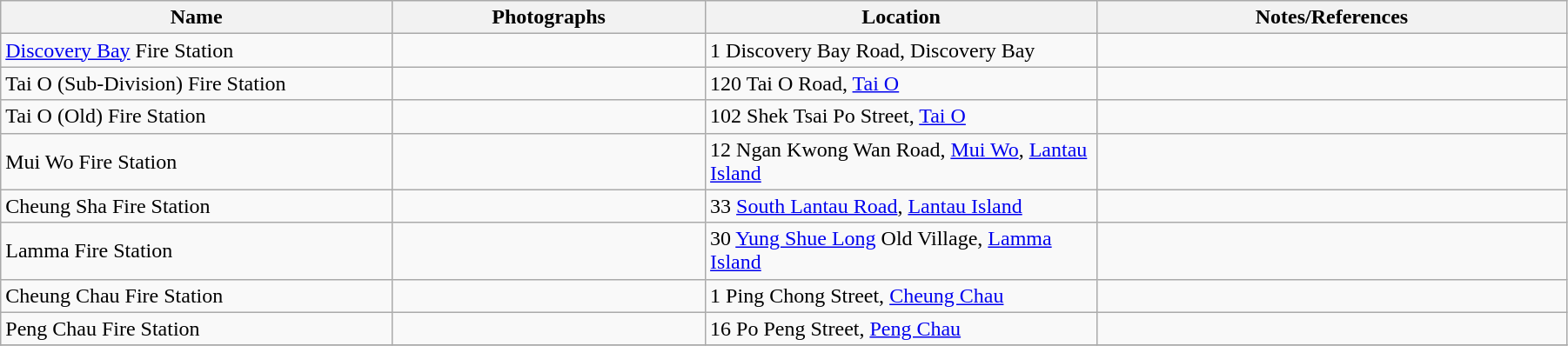<table class="wikitable sortable" style="width:95%">
<tr>
<th width="25%">Name</th>
<th width="20%">Photographs</th>
<th width="25%">Location</th>
<th width="30%">Notes/References</th>
</tr>
<tr>
<td><a href='#'>Discovery Bay</a> Fire Station</td>
<td></td>
<td>1 Discovery Bay Road, Discovery Bay</td>
<td></td>
</tr>
<tr>
<td>Tai O (Sub-Division) Fire Station</td>
<td></td>
<td>120 Tai O Road, <a href='#'>Tai O</a></td>
<td></td>
</tr>
<tr>
<td>Tai O (Old) Fire Station</td>
<td></td>
<td>102 Shek Tsai Po Street, <a href='#'>Tai O</a><br></td>
<td></td>
</tr>
<tr>
<td>Mui Wo Fire Station</td>
<td></td>
<td>12 Ngan Kwong Wan Road, <a href='#'>Mui Wo</a>, <a href='#'>Lantau Island</a></td>
<td></td>
</tr>
<tr>
<td>Cheung Sha Fire Station</td>
<td></td>
<td>33 <a href='#'>South Lantau Road</a>, <a href='#'>Lantau Island</a><br></td>
<td></td>
</tr>
<tr>
<td>Lamma Fire Station</td>
<td></td>
<td>30 <a href='#'>Yung Shue Long</a> Old Village, <a href='#'>Lamma Island</a><br></td>
<td></td>
</tr>
<tr>
<td>Cheung Chau Fire Station</td>
<td></td>
<td>1 Ping Chong Street, <a href='#'>Cheung Chau</a></td>
<td></td>
</tr>
<tr>
<td>Peng Chau Fire Station</td>
<td></td>
<td>16 Po Peng Street, <a href='#'>Peng Chau</a></td>
<td></td>
</tr>
<tr>
</tr>
</table>
